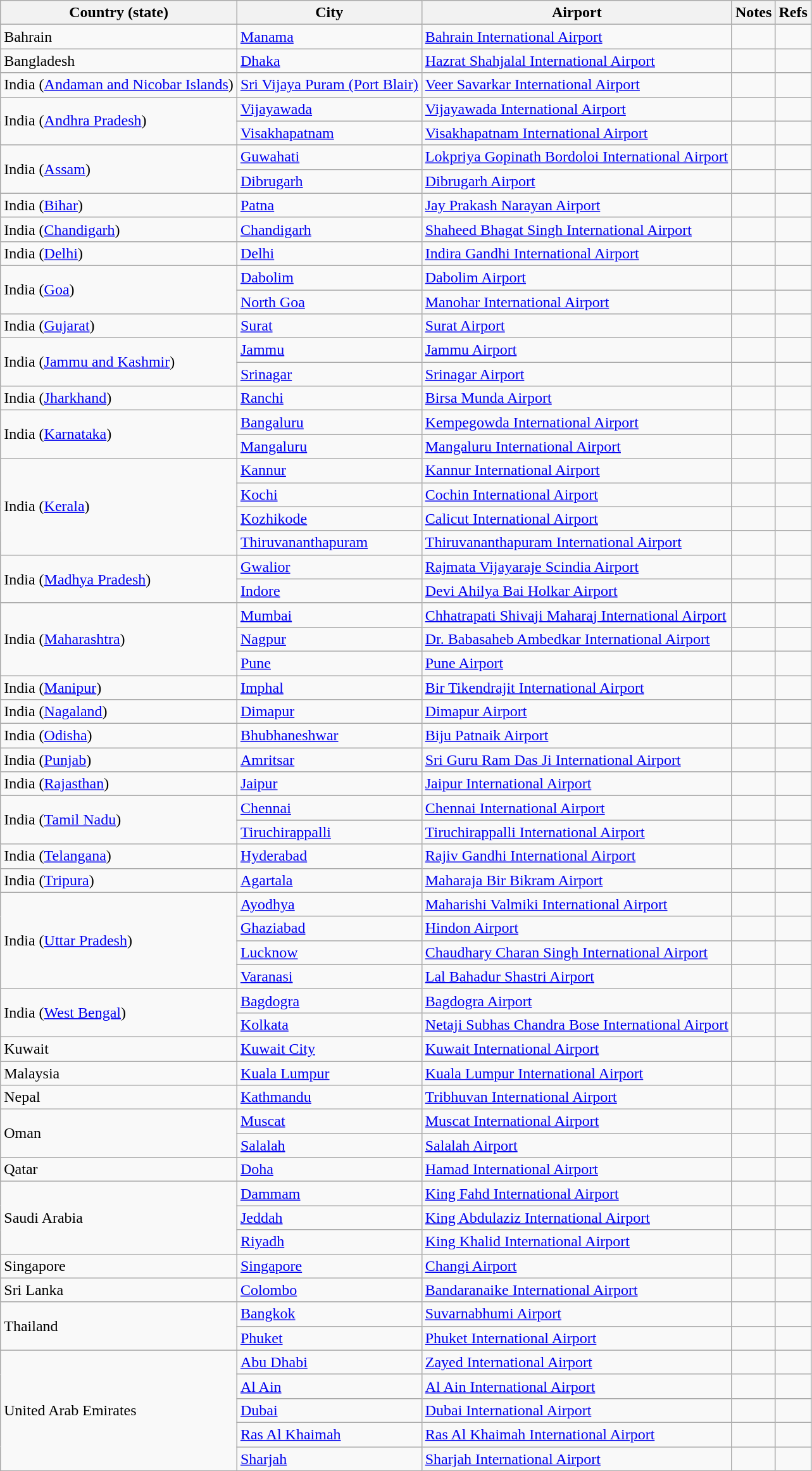<table class="wikitable sortable">
<tr>
<th>Country (state)</th>
<th>City</th>
<th>Airport</th>
<th>Notes</th>
<th class="unsortable">Refs</th>
</tr>
<tr>
<td>Bahrain</td>
<td><a href='#'>Manama</a></td>
<td><a href='#'>Bahrain International Airport</a></td>
<td align=center></td>
<td align=center></td>
</tr>
<tr>
<td>Bangladesh</td>
<td><a href='#'>Dhaka</a></td>
<td><a href='#'>Hazrat Shahjalal International Airport</a></td>
<td align=center></td>
<td align=center></td>
</tr>
<tr>
<td>India (<a href='#'>Andaman and Nicobar Islands</a>)</td>
<td><a href='#'>Sri Vijaya Puram (Port Blair)</a></td>
<td><a href='#'>Veer Savarkar International Airport</a></td>
<td align=center></td>
<td align=center></td>
</tr>
<tr>
<td rowspan="2">India (<a href='#'>Andhra Pradesh</a>)</td>
<td><a href='#'>Vijayawada</a></td>
<td><a href='#'>Vijayawada International Airport</a></td>
<td align=center></td>
<td align=center></td>
</tr>
<tr>
<td><a href='#'>Visakhapatnam</a></td>
<td><a href='#'>Visakhapatnam International Airport</a></td>
<td align=center></td>
<td align=center></td>
</tr>
<tr>
<td rowspan="2">India (<a href='#'>Assam</a>)</td>
<td><a href='#'>Guwahati</a></td>
<td><a href='#'>Lokpriya Gopinath Bordoloi International Airport</a></td>
<td align=center></td>
<td align=center></td>
</tr>
<tr>
<td><a href='#'>Dibrugarh</a></td>
<td><a href='#'>Dibrugarh Airport</a></td>
<td align=center></td>
<td align=center></td>
</tr>
<tr>
<td>India (<a href='#'>Bihar</a>)</td>
<td><a href='#'>Patna</a></td>
<td><a href='#'>Jay Prakash Narayan Airport</a></td>
<td align=center></td>
<td align=center></td>
</tr>
<tr>
<td>India (<a href='#'>Chandigarh</a>)</td>
<td><a href='#'>Chandigarh</a></td>
<td><a href='#'>Shaheed Bhagat Singh International Airport</a></td>
<td></td>
<td align=center></td>
</tr>
<tr>
<td>India (<a href='#'>Delhi</a>)</td>
<td><a href='#'>Delhi</a></td>
<td><a href='#'>Indira Gandhi International Airport</a></td>
<td></td>
<td align=center></td>
</tr>
<tr>
<td rowspan="2">India (<a href='#'>Goa</a>)</td>
<td><a href='#'>Dabolim</a></td>
<td><a href='#'>Dabolim Airport</a></td>
<td align=center></td>
<td align=center></td>
</tr>
<tr>
<td><a href='#'>North Goa</a></td>
<td><a href='#'>Manohar International Airport</a></td>
<td align=center></td>
<td align=center></td>
</tr>
<tr>
<td>India (<a href='#'>Gujarat</a>)</td>
<td><a href='#'>Surat</a></td>
<td><a href='#'>Surat Airport</a></td>
<td align=center></td>
<td align=center></td>
</tr>
<tr>
<td rowspan="2">India (<a href='#'>Jammu and Kashmir</a>)</td>
<td><a href='#'>Jammu</a></td>
<td><a href='#'>Jammu Airport</a></td>
<td align=center></td>
<td align=center></td>
</tr>
<tr>
<td><a href='#'>Srinagar</a></td>
<td><a href='#'>Srinagar Airport</a></td>
<td align=center></td>
<td align=center></td>
</tr>
<tr>
<td>India (<a href='#'>Jharkhand</a>)</td>
<td><a href='#'>Ranchi</a></td>
<td><a href='#'>Birsa Munda Airport</a></td>
<td align=center></td>
<td align=center></td>
</tr>
<tr>
<td rowspan="2">India (<a href='#'>Karnataka</a>)</td>
<td><a href='#'>Bangaluru</a></td>
<td><a href='#'>Kempegowda International Airport</a></td>
<td></td>
<td align=center></td>
</tr>
<tr>
<td><a href='#'>Mangaluru</a></td>
<td><a href='#'>Mangaluru International Airport</a></td>
<td></td>
<td align=center></td>
</tr>
<tr>
<td rowspan="4">India (<a href='#'>Kerala</a>)</td>
<td><a href='#'>Kannur</a></td>
<td><a href='#'>Kannur International Airport</a></td>
<td></td>
<td align=center></td>
</tr>
<tr>
<td><a href='#'>Kochi</a></td>
<td><a href='#'>Cochin International Airport</a></td>
<td></td>
<td align=center></td>
</tr>
<tr>
<td><a href='#'>Kozhikode</a></td>
<td><a href='#'>Calicut International Airport</a></td>
<td></td>
<td align=center></td>
</tr>
<tr>
<td><a href='#'>Thiruvananthapuram</a></td>
<td><a href='#'>Thiruvananthapuram International Airport</a></td>
<td></td>
<td align=center></td>
</tr>
<tr>
<td rowspan="2">India (<a href='#'>Madhya Pradesh</a>)</td>
<td><a href='#'>Gwalior</a></td>
<td><a href='#'>Rajmata Vijayaraje Scindia Airport</a></td>
<td align="center"></td>
<td align=center></td>
</tr>
<tr>
<td><a href='#'>Indore</a></td>
<td><a href='#'>Devi Ahilya Bai Holkar Airport</a></td>
<td align=center></td>
<td align=center></td>
</tr>
<tr>
<td rowspan="3">India (<a href='#'>Maharashtra</a>)</td>
<td><a href='#'>Mumbai</a></td>
<td><a href='#'>Chhatrapati Shivaji Maharaj International Airport</a></td>
<td></td>
<td align=center></td>
</tr>
<tr>
<td><a href='#'>Nagpur</a></td>
<td><a href='#'>Dr. Babasaheb Ambedkar International Airport</a></td>
<td></td>
<td align=center></td>
</tr>
<tr>
<td><a href='#'>Pune</a></td>
<td><a href='#'>Pune Airport</a></td>
<td align=center></td>
<td align=center></td>
</tr>
<tr>
<td>India (<a href='#'>Manipur</a>)</td>
<td><a href='#'>Imphal</a></td>
<td><a href='#'>Bir Tikendrajit International Airport</a></td>
<td align="center"></td>
<td align="center"></td>
</tr>
<tr>
<td>India (<a href='#'>Nagaland</a>)</td>
<td><a href='#'>Dimapur</a></td>
<td><a href='#'>Dimapur Airport</a></td>
<td align=center></td>
<td align=center></td>
</tr>
<tr>
<td>India (<a href='#'>Odisha</a>)</td>
<td><a href='#'>Bhubhaneshwar</a></td>
<td><a href='#'>Biju Patnaik Airport</a></td>
<td align=center></td>
<td align=center></td>
</tr>
<tr>
<td>India (<a href='#'>Punjab</a>)</td>
<td><a href='#'>Amritsar</a></td>
<td><a href='#'>Sri Guru Ram Das Ji International Airport</a></td>
<td align="center"></td>
<td align="center"></td>
</tr>
<tr>
<td>India (<a href='#'>Rajasthan</a>)</td>
<td><a href='#'>Jaipur</a></td>
<td><a href='#'>Jaipur International Airport</a></td>
<td align=center></td>
<td align=center></td>
</tr>
<tr>
<td rowspan="2">India (<a href='#'>Tamil Nadu</a>)</td>
<td><a href='#'>Chennai</a></td>
<td><a href='#'>Chennai International Airport</a></td>
<td align=center></td>
<td align=center></td>
</tr>
<tr>
<td><a href='#'>Tiruchirappalli</a></td>
<td><a href='#'>Tiruchirappalli International Airport</a></td>
<td></td>
<td align=center></td>
</tr>
<tr>
<td>India (<a href='#'>Telangana</a>)</td>
<td><a href='#'>Hyderabad</a></td>
<td><a href='#'>Rajiv Gandhi International Airport</a></td>
<td></td>
<td align=center></td>
</tr>
<tr>
<td>India (<a href='#'>Tripura</a>)</td>
<td><a href='#'>Agartala</a></td>
<td><a href='#'>Maharaja Bir Bikram Airport</a></td>
<td align="center"></td>
<td align="center"></td>
</tr>
<tr>
<td rowspan="4">India (<a href='#'>Uttar Pradesh</a>)</td>
<td><a href='#'>Ayodhya</a></td>
<td><a href='#'>Maharishi Valmiki International Airport</a></td>
<td align="center"></td>
<td align=center></td>
</tr>
<tr>
<td><a href='#'>Ghaziabad</a></td>
<td><a href='#'>Hindon Airport</a></td>
<td align=center></td>
<td align=center></td>
</tr>
<tr>
<td><a href='#'>Lucknow</a></td>
<td><a href='#'>Chaudhary Charan Singh International Airport</a></td>
<td align=center></td>
<td align=center></td>
</tr>
<tr>
<td><a href='#'>Varanasi</a></td>
<td><a href='#'>Lal Bahadur Shastri Airport</a></td>
<td align=center></td>
<td align=center></td>
</tr>
<tr>
<td rowspan=2">India (<a href='#'>West Bengal</a>)</td>
<td><a href='#'>Bagdogra</a></td>
<td><a href='#'>Bagdogra Airport</a></td>
<td align="center"></td>
<td align="center"></td>
</tr>
<tr>
<td><a href='#'>Kolkata</a></td>
<td><a href='#'>Netaji Subhas Chandra Bose International Airport</a></td>
<td></td>
<td align="center"></td>
</tr>
<tr>
<td>Kuwait</td>
<td><a href='#'>Kuwait City</a></td>
<td><a href='#'>Kuwait International Airport</a></td>
<td align=center></td>
<td align=center></td>
</tr>
<tr>
<td>Malaysia</td>
<td><a href='#'>Kuala Lumpur</a></td>
<td><a href='#'>Kuala Lumpur International Airport</a></td>
<td></td>
<td align=center></td>
</tr>
<tr>
<td>Nepal</td>
<td><a href='#'>Kathmandu</a></td>
<td><a href='#'>Tribhuvan International Airport</a></td>
<td align=center></td>
<td align=center></td>
</tr>
<tr>
<td rowspan="2">Oman</td>
<td><a href='#'>Muscat</a></td>
<td><a href='#'>Muscat International Airport</a></td>
<td align=center></td>
<td align=center></td>
</tr>
<tr>
<td><a href='#'>Salalah</a></td>
<td><a href='#'>Salalah Airport</a></td>
<td align=center></td>
<td align=center></td>
</tr>
<tr>
<td>Qatar</td>
<td><a href='#'>Doha</a></td>
<td><a href='#'>Hamad International Airport</a></td>
<td align=center></td>
<td align=center></td>
</tr>
<tr>
<td rowspan="3">Saudi Arabia</td>
<td><a href='#'>Dammam</a></td>
<td><a href='#'>King Fahd International Airport</a></td>
<td></td>
<td align=center></td>
</tr>
<tr>
<td><a href='#'>Jeddah</a></td>
<td><a href='#'>King Abdulaziz International Airport</a></td>
<td align=center></td>
<td align=center></td>
</tr>
<tr>
<td><a href='#'>Riyadh</a></td>
<td><a href='#'>King Khalid International Airport</a></td>
<td align="center"></td>
<td align="center"></td>
</tr>
<tr>
<td>Singapore</td>
<td><a href='#'>Singapore</a></td>
<td><a href='#'>Changi Airport</a></td>
<td align=center></td>
<td align=center></td>
</tr>
<tr>
<td>Sri Lanka</td>
<td><a href='#'>Colombo</a></td>
<td><a href='#'>Bandaranaike International Airport</a></td>
<td></td>
<td align=center></td>
</tr>
<tr>
<td rowspan="2">Thailand</td>
<td><a href='#'>Bangkok</a></td>
<td><a href='#'>Suvarnabhumi Airport</a></td>
<td align=center></td>
<td align=center></td>
</tr>
<tr>
<td><a href='#'>Phuket</a></td>
<td><a href='#'>Phuket International Airport</a></td>
<td align=center></td>
<td align=center></td>
</tr>
<tr>
<td rowspan="5">United Arab Emirates</td>
<td><a href='#'>Abu Dhabi</a></td>
<td><a href='#'>Zayed International Airport</a></td>
<td align=center></td>
<td align=center></td>
</tr>
<tr>
<td><a href='#'>Al Ain</a></td>
<td><a href='#'>Al Ain International Airport</a></td>
<td align=center></td>
<td align=center></td>
</tr>
<tr>
<td><a href='#'>Dubai</a></td>
<td><a href='#'>Dubai International Airport</a></td>
<td></td>
<td align=center></td>
</tr>
<tr>
<td><a href='#'>Ras Al Khaimah</a></td>
<td><a href='#'>Ras Al Khaimah International Airport</a></td>
<td align=center></td>
<td align=center></td>
</tr>
<tr>
<td><a href='#'>Sharjah</a></td>
<td><a href='#'>Sharjah International Airport</a></td>
<td></td>
<td align=center></td>
</tr>
</table>
